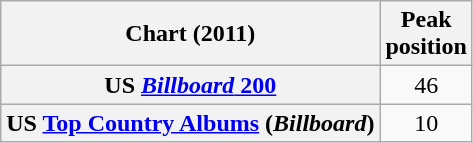<table class="wikitable plainrowheaders sortable">
<tr>
<th>Chart (2011)</th>
<th>Peak<br>position</th>
</tr>
<tr>
<th scope="row">US <a href='#'><em>Billboard</em> 200</a></th>
<td style="text-align:center;">46</td>
</tr>
<tr>
<th scope="row">US <a href='#'>Top Country Albums</a> (<em>Billboard</em>)</th>
<td style="text-align:center;">10</td>
</tr>
</table>
